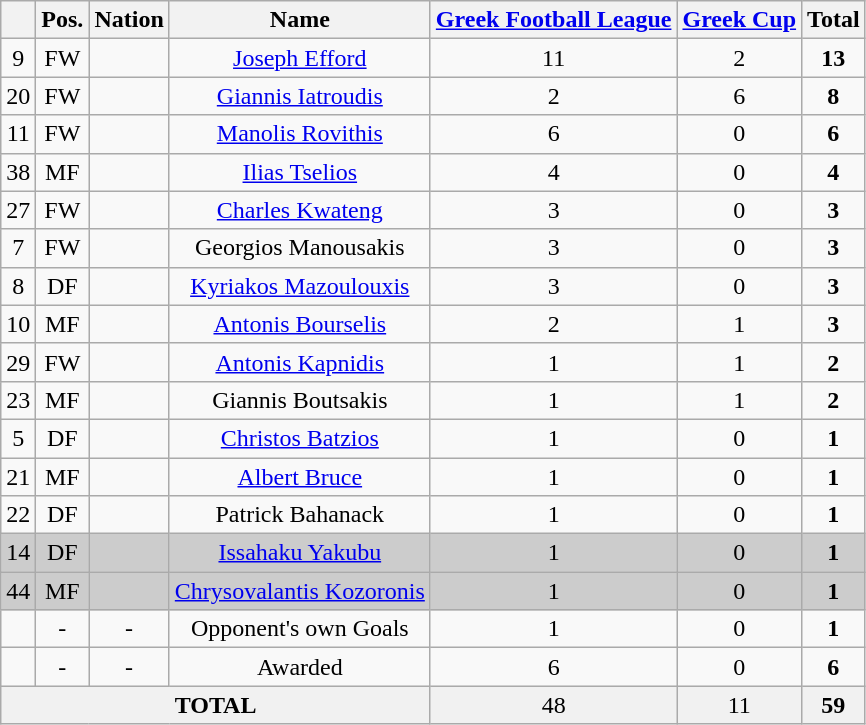<table class="wikitable sortable" style="text-align: center;">
<tr>
<th></th>
<th>Pos.</th>
<th>Nation</th>
<th>Name</th>
<th><a href='#'>Greek Football League</a></th>
<th><a href='#'>Greek Cup</a></th>
<th>Total</th>
</tr>
<tr>
<td>9</td>
<td>FW</td>
<td></td>
<td><a href='#'>Joseph Efford</a></td>
<td>11</td>
<td>2</td>
<td><strong>13</strong></td>
</tr>
<tr>
<td>20</td>
<td>FW</td>
<td></td>
<td><a href='#'>Giannis Iatroudis</a></td>
<td>2</td>
<td>6</td>
<td><strong>8</strong></td>
</tr>
<tr>
<td>11</td>
<td>FW</td>
<td></td>
<td><a href='#'>Manolis Rovithis</a></td>
<td>6</td>
<td>0</td>
<td><strong>6</strong></td>
</tr>
<tr>
<td>38</td>
<td>MF</td>
<td></td>
<td><a href='#'>Ilias Tselios</a></td>
<td>4</td>
<td>0</td>
<td><strong>4</strong></td>
</tr>
<tr>
<td>27</td>
<td>FW</td>
<td> </td>
<td><a href='#'>Charles Kwateng</a></td>
<td>3</td>
<td>0</td>
<td><strong>3</strong></td>
</tr>
<tr>
<td>7</td>
<td>FW</td>
<td></td>
<td>Georgios Manousakis</td>
<td>3</td>
<td>0</td>
<td><strong>3</strong></td>
</tr>
<tr>
<td>8</td>
<td>DF</td>
<td></td>
<td><a href='#'>Kyriakos Mazoulouxis</a></td>
<td>3</td>
<td>0</td>
<td><strong>3</strong></td>
</tr>
<tr>
<td>10</td>
<td>MF</td>
<td></td>
<td><a href='#'>Antonis Bourselis</a></td>
<td>2</td>
<td>1</td>
<td><strong>3</strong></td>
</tr>
<tr>
<td>29</td>
<td>FW</td>
<td></td>
<td><a href='#'>Antonis Kapnidis</a></td>
<td>1</td>
<td>1</td>
<td><strong>2</strong></td>
</tr>
<tr>
<td>23</td>
<td>MF</td>
<td></td>
<td>Giannis Boutsakis</td>
<td>1</td>
<td>1</td>
<td><strong>2</strong></td>
</tr>
<tr>
<td>5</td>
<td>DF</td>
<td></td>
<td><a href='#'>Christos Batzios</a></td>
<td>1</td>
<td>0</td>
<td><strong>1</strong></td>
</tr>
<tr>
<td>21</td>
<td>MF</td>
<td></td>
<td><a href='#'>Albert Bruce</a></td>
<td>1</td>
<td>0</td>
<td><strong>1</strong></td>
</tr>
<tr>
<td>22</td>
<td>DF</td>
<td></td>
<td>Patrick Bahanack</td>
<td>1</td>
<td>0</td>
<td><strong>1</strong></td>
</tr>
<tr>
<th style="background:#CCCCCC; font-weight: normal;">14</th>
<th style="background:#CCCCCC; font-weight: normal;">DF</th>
<th style="background:#CCCCCC; font-weight: normal;"></th>
<th style="background:#CCCCCC; font-weight: normal;"><a href='#'>Issahaku Yakubu</a></th>
<th style="background:#CCCCCC; font-weight: normal;">1</th>
<th style="background:#CCCCCC; font-weight: normal;">0</th>
<th style="background:#CCCCCC; font-weight: normal;"><strong>1</strong></th>
</tr>
<tr>
<th style="background:#CCCCCC; font-weight: normal;">44</th>
<th style="background:#CCCCCC; font-weight: normal;">MF</th>
<th style="background:#CCCCCC; font-weight: normal;"></th>
<th style="background:#CCCCCC; font-weight: normal;"><a href='#'>Chrysovalantis Kozoronis</a></th>
<th style="background:#CCCCCC; font-weight: normal;">1</th>
<th style="background:#CCCCCC; font-weight: normal;">0</th>
<th style="background:#CCCCCC; font-weight: normal;"><strong>1</strong></th>
</tr>
<tr>
<td></td>
<td><em>-</em></td>
<td><em>-</em></td>
<td>Opponent's own Goals</td>
<td>1 </td>
<td>0 </td>
<td><strong>1</strong> </td>
</tr>
<tr>
<td></td>
<td><em>-</em></td>
<td><em>-</em></td>
<td>Awarded</td>
<td>6 </td>
<td>0 </td>
<td><strong>6</strong> </td>
</tr>
<tr bgcolor="F1F1F1" >
<td colspan=4><strong>TOTAL</strong></td>
<td>48 </td>
<td>11 </td>
<td><strong>59</strong> </td>
</tr>
</table>
